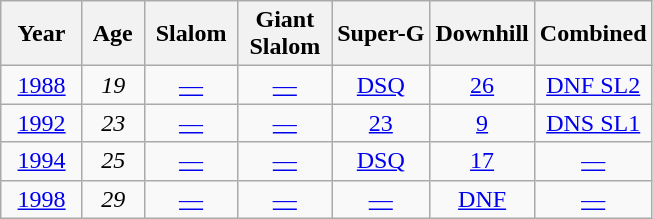<table class=wikitable style="text-align:center">
<tr>
<th>  Year  </th>
<th> Age </th>
<th> Slalom </th>
<th> Giant <br> Slalom </th>
<th>Super-G</th>
<th>Downhill</th>
<th>Combined</th>
</tr>
<tr>
<td><a href='#'>1988</a></td>
<td><em>19</em></td>
<td><a href='#'>—</a></td>
<td><a href='#'>—</a></td>
<td><a href='#'>DSQ</a></td>
<td><a href='#'>26</a></td>
<td><a href='#'>DNF SL2</a></td>
</tr>
<tr>
<td><a href='#'>1992</a></td>
<td><em>23</em></td>
<td><a href='#'>—</a></td>
<td><a href='#'>—</a></td>
<td><a href='#'>23</a></td>
<td><a href='#'>9</a></td>
<td><a href='#'>DNS SL1</a></td>
</tr>
<tr>
<td><a href='#'>1994</a></td>
<td><em>25</em></td>
<td><a href='#'>—</a></td>
<td><a href='#'>—</a></td>
<td><a href='#'>DSQ</a></td>
<td><a href='#'>17</a></td>
<td><a href='#'>—</a></td>
</tr>
<tr>
<td><a href='#'>1998</a></td>
<td><em>29</em></td>
<td><a href='#'>—</a></td>
<td><a href='#'>—</a></td>
<td><a href='#'>—</a></td>
<td><a href='#'>DNF</a></td>
<td><a href='#'>—</a></td>
</tr>
</table>
